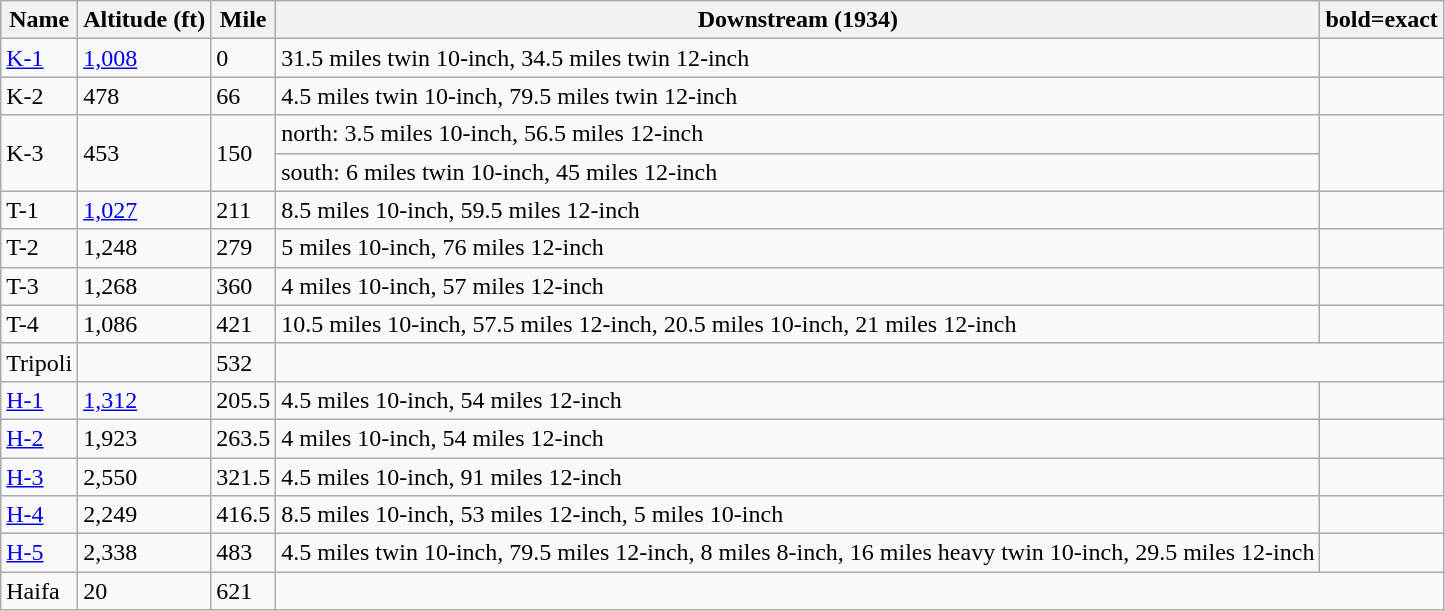<table class=wikitable>
<tr>
<th>Name</th>
<th>Altitude (ft)</th>
<th>Mile</th>
<th>Downstream (1934)</th>
<th>bold=exact</th>
</tr>
<tr>
<td><a href='#'>K-1</a></td>
<td><a href='#'>1,008</a></td>
<td>0</td>
<td>31.5 miles twin 10-inch, 34.5 miles twin 12-inch</td>
<td></td>
</tr>
<tr>
<td>K-2</td>
<td>478</td>
<td>66</td>
<td>4.5 miles twin 10-inch, 79.5 miles twin 12-inch</td>
<td></td>
</tr>
<tr>
<td rowspan=2>K-3</td>
<td rowspan=2>453</td>
<td rowspan=2>150</td>
<td>north: 3.5 miles 10-inch, 56.5 miles 12-inch</td>
<td rowspan=2><strong></strong></td>
</tr>
<tr>
<td>south: 6 miles twin 10-inch, 45 miles 12-inch</td>
</tr>
<tr>
<td>T-1</td>
<td><a href='#'>1,027</a></td>
<td>211</td>
<td>8.5 miles 10-inch, 59.5 miles 12-inch</td>
<td><strong></strong></td>
</tr>
<tr>
<td>T-2</td>
<td>1,248</td>
<td>279</td>
<td>5 miles 10-inch, 76 miles 12-inch</td>
<td><strong></strong></td>
</tr>
<tr>
<td>T-3</td>
<td>1,268</td>
<td>360</td>
<td>4 miles 10-inch, 57 miles 12-inch</td>
<td><strong></strong></td>
</tr>
<tr>
<td>T-4</td>
<td>1,086</td>
<td>421</td>
<td>10.5 miles 10-inch, 57.5 miles 12-inch, 20.5 miles 10-inch, 21 miles 12-inch</td>
<td><strong></strong></td>
</tr>
<tr>
<td>Tripoli</td>
<td></td>
<td>532</td>
</tr>
<tr>
<td><a href='#'>H-1</a></td>
<td><a href='#'>1,312</a></td>
<td>205.5</td>
<td>4.5 miles 10-inch, 54 miles 12-inch</td>
<td><strong></strong></td>
</tr>
<tr>
<td><a href='#'>H-2</a></td>
<td>1,923</td>
<td>263.5</td>
<td>4 miles 10-inch, 54 miles 12-inch</td>
<td></td>
</tr>
<tr>
<td><a href='#'>H-3</a></td>
<td>2,550</td>
<td>321.5</td>
<td>4.5 miles 10-inch, 91 miles 12-inch</td>
<td><strong></strong></td>
</tr>
<tr>
<td><a href='#'>H-4</a></td>
<td>2,249</td>
<td>416.5</td>
<td>8.5 miles 10-inch, 53 miles 12-inch, 5 miles 10-inch</td>
<td><strong></strong></td>
</tr>
<tr>
<td><a href='#'>H-5</a></td>
<td>2,338</td>
<td>483</td>
<td>4.5 miles twin 10-inch, 79.5 miles 12-inch, 8 miles 8-inch, 16 miles heavy twin 10-inch, 29.5 miles 12-inch </td>
<td><strong></strong></td>
</tr>
<tr>
<td>Haifa</td>
<td>20</td>
<td>621</td>
</tr>
</table>
